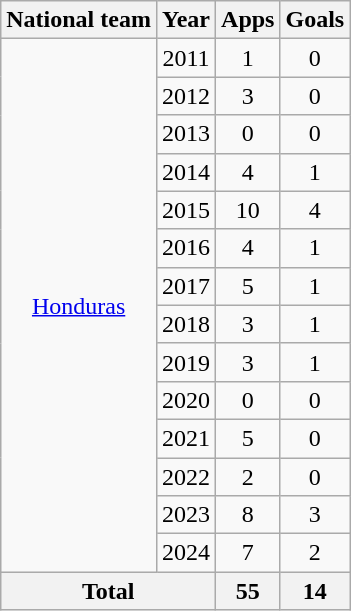<table class="wikitable" style="text-align:center">
<tr>
<th>National team</th>
<th>Year</th>
<th>Apps</th>
<th>Goals</th>
</tr>
<tr>
<td rowspan="14"><a href='#'>Honduras</a></td>
<td>2011</td>
<td>1</td>
<td>0</td>
</tr>
<tr>
<td>2012</td>
<td>3</td>
<td>0</td>
</tr>
<tr>
<td>2013</td>
<td>0</td>
<td>0</td>
</tr>
<tr>
<td>2014</td>
<td>4</td>
<td>1</td>
</tr>
<tr>
<td>2015</td>
<td>10</td>
<td>4</td>
</tr>
<tr>
<td>2016</td>
<td>4</td>
<td>1</td>
</tr>
<tr>
<td>2017</td>
<td>5</td>
<td>1</td>
</tr>
<tr>
<td>2018</td>
<td>3</td>
<td>1</td>
</tr>
<tr>
<td>2019</td>
<td>3</td>
<td>1</td>
</tr>
<tr>
<td>2020</td>
<td>0</td>
<td>0</td>
</tr>
<tr>
<td>2021</td>
<td>5</td>
<td>0</td>
</tr>
<tr>
<td>2022</td>
<td>2</td>
<td>0</td>
</tr>
<tr>
<td>2023</td>
<td>8</td>
<td>3</td>
</tr>
<tr>
<td>2024</td>
<td>7</td>
<td>2</td>
</tr>
<tr>
<th colspan="2">Total</th>
<th>55</th>
<th>14</th>
</tr>
</table>
